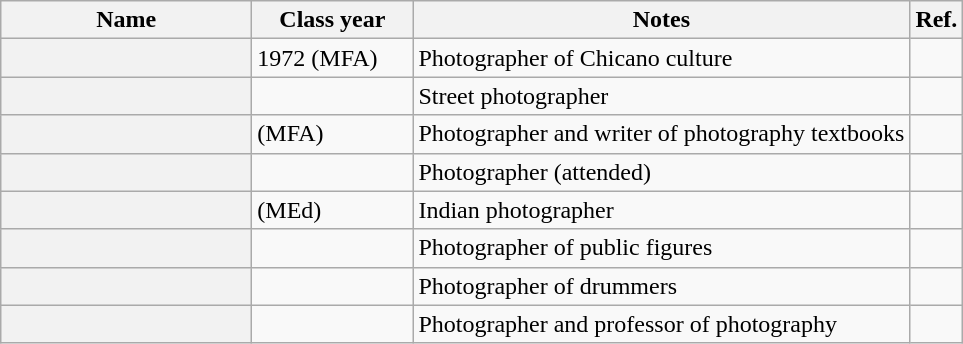<table class="wikitable sortable">
<tr>
<th scope = "col" width="160">Name</th>
<th scope = "col" width="100">Class year</th>
<th scope = "col" width="*" class="unsortable">Notes</th>
<th scope = "col" width="*" class="unsortable">Ref.</th>
</tr>
<tr>
<th scope = "row"></th>
<td>1972 (MFA)</td>
<td>Photographer of Chicano culture</td>
<td></td>
</tr>
<tr>
<th scope = "row"></th>
<td></td>
<td>Street photographer</td>
<td></td>
</tr>
<tr>
<th scope = "row"></th>
<td>(MFA)</td>
<td>Photographer and writer of photography textbooks</td>
<td></td>
</tr>
<tr>
<th scope = "row"></th>
<td></td>
<td>Photographer (attended)</td>
<td></td>
</tr>
<tr>
<th scope = "row"></th>
<td>(MEd)</td>
<td>Indian photographer</td>
<td></td>
</tr>
<tr>
<th scope = "row"></th>
<td></td>
<td>Photographer of public figures</td>
<td></td>
</tr>
<tr>
<th scope = "row"></th>
<td></td>
<td>Photographer of drummers</td>
<td></td>
</tr>
<tr>
<th scope = "row"></th>
<td></td>
<td>Photographer and professor of photography</td>
<td></td>
</tr>
</table>
